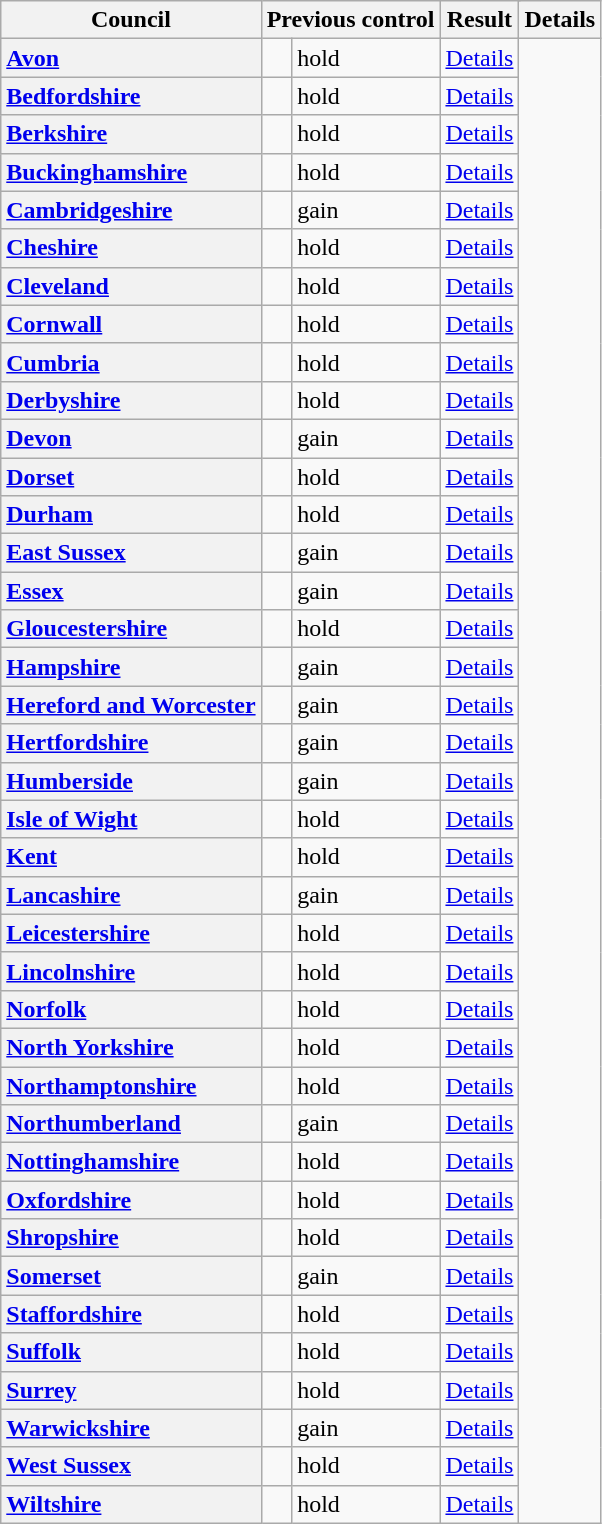<table class="wikitable sortable" border="1">
<tr>
<th scope="col">Council</th>
<th colspan=2>Previous control</th>
<th colspan=2>Result</th>
<th class="unsortable" scope="col">Details</th>
</tr>
<tr>
<th scope="row" style="text-align: left;"><a href='#'>Avon</a></th>
<td></td>
<td> hold</td>
<td><a href='#'>Details</a></td>
</tr>
<tr>
<th scope="row" style="text-align: left;"><a href='#'>Bedfordshire</a></th>
<td></td>
<td> hold</td>
<td><a href='#'>Details</a></td>
</tr>
<tr>
<th scope="row" style="text-align: left;"><a href='#'>Berkshire</a></th>
<td></td>
<td> hold</td>
<td><a href='#'>Details</a></td>
</tr>
<tr>
<th scope="row" style="text-align: left;"><a href='#'>Buckinghamshire</a></th>
<td></td>
<td> hold</td>
<td><a href='#'>Details</a></td>
</tr>
<tr>
<th scope="row" style="text-align: left;"><a href='#'>Cambridgeshire</a></th>
<td></td>
<td> gain</td>
<td><a href='#'>Details</a></td>
</tr>
<tr>
<th scope="row" style="text-align: left;"><a href='#'>Cheshire</a></th>
<td></td>
<td> hold</td>
<td><a href='#'>Details</a></td>
</tr>
<tr>
<th scope="row" style="text-align: left;"><a href='#'>Cleveland</a></th>
<td></td>
<td> hold</td>
<td><a href='#'>Details</a></td>
</tr>
<tr>
<th scope="row" style="text-align: left;"><a href='#'>Cornwall</a></th>
<td></td>
<td> hold</td>
<td><a href='#'>Details</a></td>
</tr>
<tr>
<th scope="row" style="text-align: left;"><a href='#'>Cumbria</a></th>
<td></td>
<td> hold</td>
<td><a href='#'>Details</a></td>
</tr>
<tr>
<th scope="row" style="text-align: left;"><a href='#'>Derbyshire</a></th>
<td></td>
<td> hold</td>
<td><a href='#'>Details</a></td>
</tr>
<tr>
<th scope="row" style="text-align: left;"><a href='#'>Devon</a></th>
<td></td>
<td> gain</td>
<td><a href='#'>Details</a></td>
</tr>
<tr>
<th scope="row" style="text-align: left;"><a href='#'>Dorset</a></th>
<td></td>
<td> hold</td>
<td><a href='#'>Details</a></td>
</tr>
<tr>
<th scope="row" style="text-align: left;"><a href='#'>Durham</a></th>
<td></td>
<td> hold</td>
<td><a href='#'>Details</a></td>
</tr>
<tr>
<th scope="row" style="text-align: left;"><a href='#'>East Sussex</a></th>
<td></td>
<td> gain</td>
<td><a href='#'>Details</a></td>
</tr>
<tr>
<th scope="row" style="text-align: left;"><a href='#'>Essex</a></th>
<td></td>
<td> gain</td>
<td><a href='#'>Details</a></td>
</tr>
<tr>
<th scope="row" style="text-align: left;"><a href='#'>Gloucestershire</a></th>
<td></td>
<td> hold</td>
<td><a href='#'>Details</a></td>
</tr>
<tr>
<th scope="row" style="text-align: left;"><a href='#'>Hampshire</a></th>
<td></td>
<td> gain</td>
<td><a href='#'>Details</a></td>
</tr>
<tr>
<th scope="row" style="text-align: left;"><a href='#'>Hereford and Worcester</a></th>
<td></td>
<td> gain</td>
<td><a href='#'>Details</a></td>
</tr>
<tr>
<th scope="row" style="text-align: left;"><a href='#'>Hertfordshire</a></th>
<td></td>
<td> gain</td>
<td><a href='#'>Details</a></td>
</tr>
<tr>
<th scope="row" style="text-align: left;"><a href='#'>Humberside</a></th>
<td></td>
<td> gain</td>
<td><a href='#'>Details</a></td>
</tr>
<tr>
<th scope="row" style="text-align: left;"><a href='#'>Isle of Wight</a></th>
<td></td>
<td> hold</td>
<td><a href='#'>Details</a></td>
</tr>
<tr>
<th scope="row" style="text-align: left;"><a href='#'>Kent</a></th>
<td></td>
<td> hold</td>
<td><a href='#'>Details</a></td>
</tr>
<tr>
<th scope="row" style="text-align: left;"><a href='#'>Lancashire</a></th>
<td></td>
<td> gain</td>
<td><a href='#'>Details</a></td>
</tr>
<tr>
<th scope="row" style="text-align: left;"><a href='#'>Leicestershire</a></th>
<td></td>
<td> hold</td>
<td><a href='#'>Details</a></td>
</tr>
<tr>
<th scope="row" style="text-align: left;"><a href='#'>Lincolnshire</a></th>
<td></td>
<td> hold</td>
<td><a href='#'>Details</a></td>
</tr>
<tr>
<th scope="row" style="text-align: left;"><a href='#'>Norfolk</a></th>
<td></td>
<td> hold</td>
<td><a href='#'>Details</a></td>
</tr>
<tr>
<th scope="row" style="text-align: left;"><a href='#'>North Yorkshire</a></th>
<td></td>
<td> hold</td>
<td><a href='#'>Details</a></td>
</tr>
<tr>
<th scope="row" style="text-align: left;"><a href='#'>Northamptonshire</a></th>
<td></td>
<td> hold</td>
<td><a href='#'>Details</a></td>
</tr>
<tr>
<th scope="row" style="text-align: left;"><a href='#'>Northumberland</a></th>
<td></td>
<td> gain</td>
<td><a href='#'>Details</a></td>
</tr>
<tr>
<th scope="row" style="text-align: left;"><a href='#'>Nottinghamshire</a></th>
<td></td>
<td> hold</td>
<td><a href='#'>Details</a></td>
</tr>
<tr>
<th scope="row" style="text-align: left;"><a href='#'>Oxfordshire</a></th>
<td></td>
<td> hold</td>
<td><a href='#'>Details</a></td>
</tr>
<tr>
<th scope="row" style="text-align: left;"><a href='#'>Shropshire</a></th>
<td></td>
<td> hold</td>
<td><a href='#'>Details</a></td>
</tr>
<tr>
<th scope="row" style="text-align: left;"><a href='#'>Somerset</a></th>
<td></td>
<td> gain</td>
<td><a href='#'>Details</a></td>
</tr>
<tr>
<th scope="row" style="text-align: left;"><a href='#'>Staffordshire</a></th>
<td></td>
<td> hold</td>
<td><a href='#'>Details</a></td>
</tr>
<tr>
<th scope="row" style="text-align: left;"><a href='#'>Suffolk</a></th>
<td></td>
<td> hold</td>
<td><a href='#'>Details</a></td>
</tr>
<tr>
<th scope="row" style="text-align: left;"><a href='#'>Surrey</a></th>
<td></td>
<td> hold</td>
<td><a href='#'>Details</a></td>
</tr>
<tr>
<th scope="row" style="text-align: left;"><a href='#'>Warwickshire</a></th>
<td></td>
<td> gain</td>
<td><a href='#'>Details</a></td>
</tr>
<tr>
<th scope="row" style="text-align: left;"><a href='#'>West Sussex</a></th>
<td></td>
<td> hold</td>
<td><a href='#'>Details</a></td>
</tr>
<tr>
<th scope="row" style="text-align: left;"><a href='#'>Wiltshire</a></th>
<td></td>
<td> hold</td>
<td><a href='#'>Details</a></td>
</tr>
</table>
